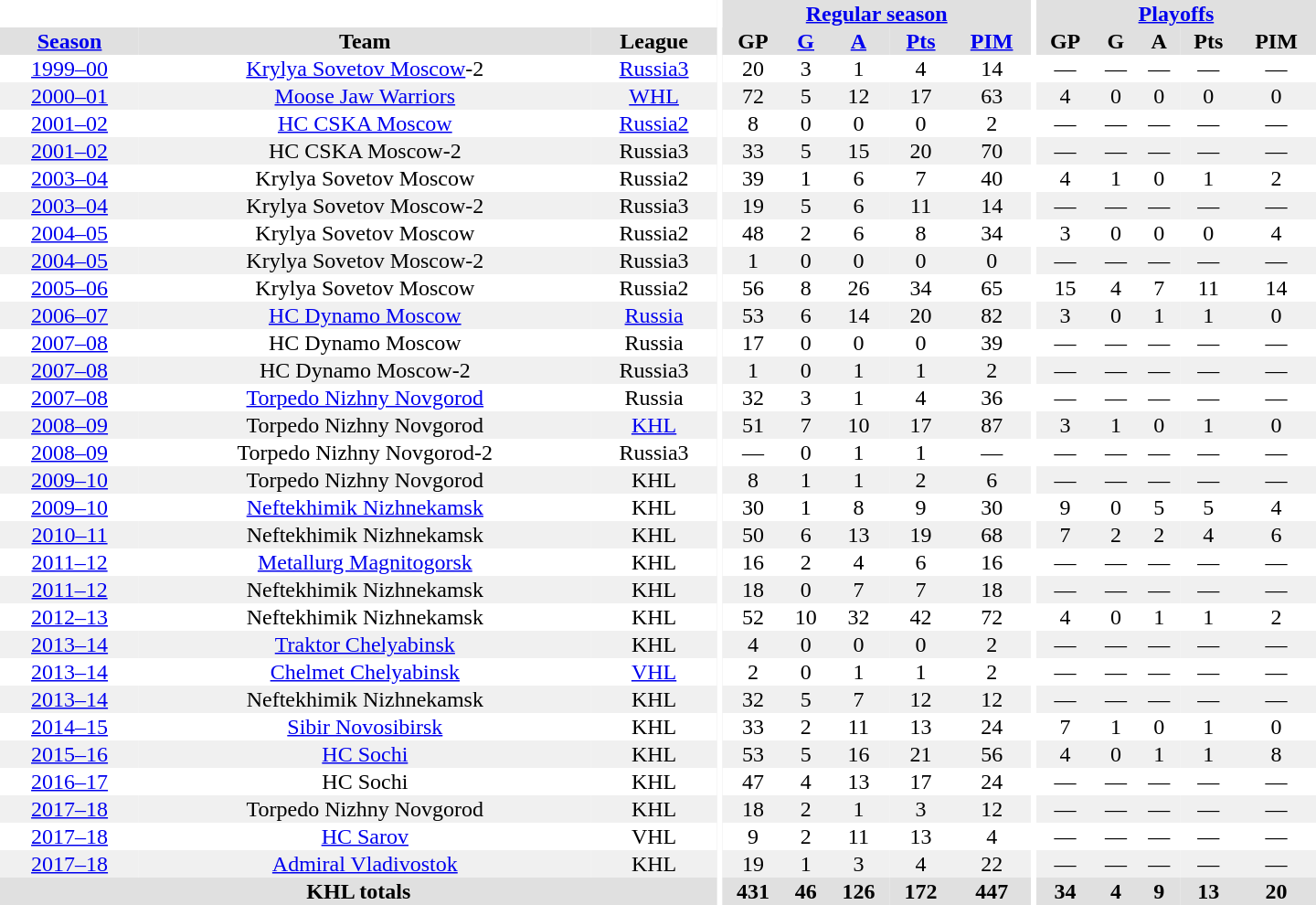<table border="0" cellpadding="1" cellspacing="0" style="text-align:center; width:60em">
<tr bgcolor="#e0e0e0">
<th colspan="3" bgcolor="#ffffff"></th>
<th rowspan="99" bgcolor="#ffffff"></th>
<th colspan="5"><a href='#'>Regular season</a></th>
<th rowspan="99" bgcolor="#ffffff"></th>
<th colspan="5"><a href='#'>Playoffs</a></th>
</tr>
<tr bgcolor="#e0e0e0">
<th><a href='#'>Season</a></th>
<th>Team</th>
<th>League</th>
<th>GP</th>
<th><a href='#'>G</a></th>
<th><a href='#'>A</a></th>
<th><a href='#'>Pts</a></th>
<th><a href='#'>PIM</a></th>
<th>GP</th>
<th>G</th>
<th>A</th>
<th>Pts</th>
<th>PIM</th>
</tr>
<tr>
<td><a href='#'>1999–00</a></td>
<td><a href='#'>Krylya Sovetov Moscow</a>-2</td>
<td><a href='#'>Russia3</a></td>
<td>20</td>
<td>3</td>
<td>1</td>
<td>4</td>
<td>14</td>
<td>—</td>
<td>—</td>
<td>—</td>
<td>—</td>
<td>—</td>
</tr>
<tr bgcolor="#f0f0f0">
<td><a href='#'>2000–01</a></td>
<td><a href='#'>Moose Jaw Warriors</a></td>
<td><a href='#'>WHL</a></td>
<td>72</td>
<td>5</td>
<td>12</td>
<td>17</td>
<td>63</td>
<td>4</td>
<td>0</td>
<td>0</td>
<td>0</td>
<td>0</td>
</tr>
<tr>
<td><a href='#'>2001–02</a></td>
<td><a href='#'>HC CSKA Moscow</a></td>
<td><a href='#'>Russia2</a></td>
<td>8</td>
<td>0</td>
<td>0</td>
<td>0</td>
<td>2</td>
<td>—</td>
<td>—</td>
<td>—</td>
<td>—</td>
<td>—</td>
</tr>
<tr bgcolor="#f0f0f0">
<td><a href='#'>2001–02</a></td>
<td>HC CSKA Moscow-2</td>
<td>Russia3</td>
<td>33</td>
<td>5</td>
<td>15</td>
<td>20</td>
<td>70</td>
<td>—</td>
<td>—</td>
<td>—</td>
<td>—</td>
<td>—</td>
</tr>
<tr>
<td><a href='#'>2003–04</a></td>
<td>Krylya Sovetov Moscow</td>
<td>Russia2</td>
<td>39</td>
<td>1</td>
<td>6</td>
<td>7</td>
<td>40</td>
<td>4</td>
<td>1</td>
<td>0</td>
<td>1</td>
<td>2</td>
</tr>
<tr bgcolor="#f0f0f0">
<td><a href='#'>2003–04</a></td>
<td>Krylya Sovetov Moscow-2</td>
<td>Russia3</td>
<td>19</td>
<td>5</td>
<td>6</td>
<td>11</td>
<td>14</td>
<td>—</td>
<td>—</td>
<td>—</td>
<td>—</td>
<td>—</td>
</tr>
<tr>
<td><a href='#'>2004–05</a></td>
<td>Krylya Sovetov Moscow</td>
<td>Russia2</td>
<td>48</td>
<td>2</td>
<td>6</td>
<td>8</td>
<td>34</td>
<td>3</td>
<td>0</td>
<td>0</td>
<td>0</td>
<td>4</td>
</tr>
<tr bgcolor="#f0f0f0">
<td><a href='#'>2004–05</a></td>
<td>Krylya Sovetov Moscow-2</td>
<td>Russia3</td>
<td>1</td>
<td>0</td>
<td>0</td>
<td>0</td>
<td>0</td>
<td>—</td>
<td>—</td>
<td>—</td>
<td>—</td>
<td>—</td>
</tr>
<tr>
<td><a href='#'>2005–06</a></td>
<td>Krylya Sovetov Moscow</td>
<td>Russia2</td>
<td>56</td>
<td>8</td>
<td>26</td>
<td>34</td>
<td>65</td>
<td>15</td>
<td>4</td>
<td>7</td>
<td>11</td>
<td>14</td>
</tr>
<tr bgcolor="#f0f0f0">
<td><a href='#'>2006–07</a></td>
<td><a href='#'>HC Dynamo Moscow</a></td>
<td><a href='#'>Russia</a></td>
<td>53</td>
<td>6</td>
<td>14</td>
<td>20</td>
<td>82</td>
<td>3</td>
<td>0</td>
<td>1</td>
<td>1</td>
<td>0</td>
</tr>
<tr>
<td><a href='#'>2007–08</a></td>
<td>HC Dynamo Moscow</td>
<td>Russia</td>
<td>17</td>
<td>0</td>
<td>0</td>
<td>0</td>
<td>39</td>
<td>—</td>
<td>—</td>
<td>—</td>
<td>—</td>
<td>—</td>
</tr>
<tr bgcolor="#f0f0f0">
<td><a href='#'>2007–08</a></td>
<td>HC Dynamo Moscow-2</td>
<td>Russia3</td>
<td>1</td>
<td>0</td>
<td>1</td>
<td>1</td>
<td>2</td>
<td>—</td>
<td>—</td>
<td>—</td>
<td>—</td>
<td>—</td>
</tr>
<tr>
<td><a href='#'>2007–08</a></td>
<td><a href='#'>Torpedo Nizhny Novgorod</a></td>
<td>Russia</td>
<td>32</td>
<td>3</td>
<td>1</td>
<td>4</td>
<td>36</td>
<td>—</td>
<td>—</td>
<td>—</td>
<td>—</td>
<td>—</td>
</tr>
<tr bgcolor="#f0f0f0">
<td><a href='#'>2008–09</a></td>
<td>Torpedo Nizhny Novgorod</td>
<td><a href='#'>KHL</a></td>
<td>51</td>
<td>7</td>
<td>10</td>
<td>17</td>
<td>87</td>
<td>3</td>
<td>1</td>
<td>0</td>
<td>1</td>
<td>0</td>
</tr>
<tr>
<td><a href='#'>2008–09</a></td>
<td>Torpedo Nizhny Novgorod-2</td>
<td>Russia3</td>
<td>—</td>
<td>0</td>
<td>1</td>
<td>1</td>
<td>—</td>
<td>—</td>
<td>—</td>
<td>—</td>
<td>—</td>
<td>—</td>
</tr>
<tr bgcolor="#f0f0f0">
<td><a href='#'>2009–10</a></td>
<td>Torpedo Nizhny Novgorod</td>
<td>KHL</td>
<td>8</td>
<td>1</td>
<td>1</td>
<td>2</td>
<td>6</td>
<td>—</td>
<td>—</td>
<td>—</td>
<td>—</td>
<td>—</td>
</tr>
<tr>
<td><a href='#'>2009–10</a></td>
<td><a href='#'>Neftekhimik Nizhnekamsk</a></td>
<td>KHL</td>
<td>30</td>
<td>1</td>
<td>8</td>
<td>9</td>
<td>30</td>
<td>9</td>
<td>0</td>
<td>5</td>
<td>5</td>
<td>4</td>
</tr>
<tr bgcolor="#f0f0f0">
<td><a href='#'>2010–11</a></td>
<td>Neftekhimik Nizhnekamsk</td>
<td>KHL</td>
<td>50</td>
<td>6</td>
<td>13</td>
<td>19</td>
<td>68</td>
<td>7</td>
<td>2</td>
<td>2</td>
<td>4</td>
<td>6</td>
</tr>
<tr>
<td><a href='#'>2011–12</a></td>
<td><a href='#'>Metallurg Magnitogorsk</a></td>
<td>KHL</td>
<td>16</td>
<td>2</td>
<td>4</td>
<td>6</td>
<td>16</td>
<td>—</td>
<td>—</td>
<td>—</td>
<td>—</td>
<td>—</td>
</tr>
<tr bgcolor="#f0f0f0">
<td><a href='#'>2011–12</a></td>
<td>Neftekhimik Nizhnekamsk</td>
<td>KHL</td>
<td>18</td>
<td>0</td>
<td>7</td>
<td>7</td>
<td>18</td>
<td>—</td>
<td>—</td>
<td>—</td>
<td>—</td>
<td>—</td>
</tr>
<tr>
<td><a href='#'>2012–13</a></td>
<td>Neftekhimik Nizhnekamsk</td>
<td>KHL</td>
<td>52</td>
<td>10</td>
<td>32</td>
<td>42</td>
<td>72</td>
<td>4</td>
<td>0</td>
<td>1</td>
<td>1</td>
<td>2</td>
</tr>
<tr bgcolor="#f0f0f0">
<td><a href='#'>2013–14</a></td>
<td><a href='#'>Traktor Chelyabinsk</a></td>
<td>KHL</td>
<td>4</td>
<td>0</td>
<td>0</td>
<td>0</td>
<td>2</td>
<td>—</td>
<td>—</td>
<td>—</td>
<td>—</td>
<td>—</td>
</tr>
<tr>
<td><a href='#'>2013–14</a></td>
<td><a href='#'>Chelmet Chelyabinsk</a></td>
<td><a href='#'>VHL</a></td>
<td>2</td>
<td>0</td>
<td>1</td>
<td>1</td>
<td>2</td>
<td>—</td>
<td>—</td>
<td>—</td>
<td>—</td>
<td>—</td>
</tr>
<tr bgcolor="#f0f0f0">
<td><a href='#'>2013–14</a></td>
<td>Neftekhimik Nizhnekamsk</td>
<td>KHL</td>
<td>32</td>
<td>5</td>
<td>7</td>
<td>12</td>
<td>12</td>
<td>—</td>
<td>—</td>
<td>—</td>
<td>—</td>
<td>—</td>
</tr>
<tr>
<td><a href='#'>2014–15</a></td>
<td><a href='#'>Sibir Novosibirsk</a></td>
<td>KHL</td>
<td>33</td>
<td>2</td>
<td>11</td>
<td>13</td>
<td>24</td>
<td>7</td>
<td>1</td>
<td>0</td>
<td>1</td>
<td>0</td>
</tr>
<tr bgcolor="#f0f0f0">
<td><a href='#'>2015–16</a></td>
<td><a href='#'>HC Sochi</a></td>
<td>KHL</td>
<td>53</td>
<td>5</td>
<td>16</td>
<td>21</td>
<td>56</td>
<td>4</td>
<td>0</td>
<td>1</td>
<td>1</td>
<td>8</td>
</tr>
<tr>
<td><a href='#'>2016–17</a></td>
<td>HC Sochi</td>
<td>KHL</td>
<td>47</td>
<td>4</td>
<td>13</td>
<td>17</td>
<td>24</td>
<td>—</td>
<td>—</td>
<td>—</td>
<td>—</td>
<td>—</td>
</tr>
<tr bgcolor="#f0f0f0">
<td><a href='#'>2017–18</a></td>
<td>Torpedo Nizhny Novgorod</td>
<td>KHL</td>
<td>18</td>
<td>2</td>
<td>1</td>
<td>3</td>
<td>12</td>
<td>—</td>
<td>—</td>
<td>—</td>
<td>—</td>
<td>—</td>
</tr>
<tr>
<td><a href='#'>2017–18</a></td>
<td><a href='#'>HC Sarov</a></td>
<td>VHL</td>
<td>9</td>
<td>2</td>
<td>11</td>
<td>13</td>
<td>4</td>
<td>—</td>
<td>—</td>
<td>—</td>
<td>—</td>
<td>—</td>
</tr>
<tr bgcolor="#f0f0f0">
<td><a href='#'>2017–18</a></td>
<td><a href='#'>Admiral Vladivostok</a></td>
<td>KHL</td>
<td>19</td>
<td>1</td>
<td>3</td>
<td>4</td>
<td>22</td>
<td>—</td>
<td>—</td>
<td>—</td>
<td>—</td>
<td>—</td>
</tr>
<tr>
</tr>
<tr ALIGN="center" bgcolor="#e0e0e0">
<th colspan="3">KHL totals</th>
<th ALIGN="center">431</th>
<th ALIGN="center">46</th>
<th ALIGN="center">126</th>
<th ALIGN="center">172</th>
<th ALIGN="center">447</th>
<th ALIGN="center">34</th>
<th ALIGN="center">4</th>
<th ALIGN="center">9</th>
<th ALIGN="center">13</th>
<th ALIGN="center">20</th>
</tr>
</table>
